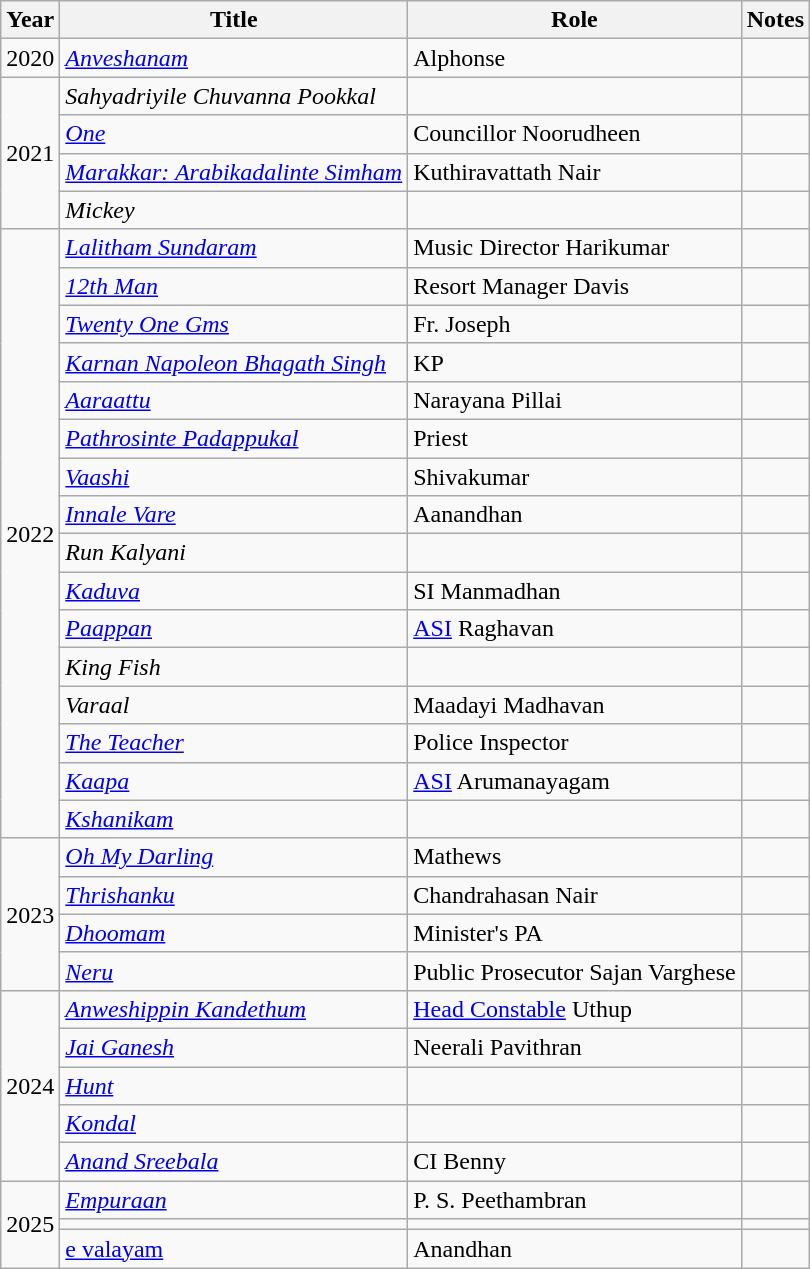<table class="wikitable sortable">
<tr>
<th>Year</th>
<th>Title</th>
<th>Role</th>
<th class="unsortable">Notes</th>
</tr>
<tr>
<td>2020</td>
<td><em><a href='#'>Anveshanam</a> </em></td>
<td>Alphonse</td>
<td></td>
</tr>
<tr>
<td rowspan=4>2021</td>
<td><em>Sahyadriyile Chuvanna Pookkal</em></td>
<td></td>
<td></td>
</tr>
<tr>
<td><em><a href='#'>One</a></em></td>
<td>Councillor Noorudheen</td>
<td></td>
</tr>
<tr>
<td><em><a href='#'>Marakkar: Arabikadalinte Simham</a></em></td>
<td>Kuthiravattath Nair</td>
<td></td>
</tr>
<tr>
<td><em>Mickey </em></td>
<td></td>
<td></td>
</tr>
<tr>
<td rowspan=16>2022</td>
<td><em><a href='#'>Lalitham Sundaram</a></em></td>
<td>Music Director Harikumar</td>
<td></td>
</tr>
<tr>
<td><em><a href='#'>12th Man</a></em></td>
<td>Resort Manager Davis</td>
<td></td>
</tr>
<tr>
<td><em><a href='#'>Twenty One Gms</a></em></td>
<td>Fr. Joseph</td>
<td></td>
</tr>
<tr>
<td><em><a href='#'>Karnan Napoleon Bhagath Singh</a></em></td>
<td>KP</td>
<td></td>
</tr>
<tr>
<td><em><a href='#'>Aaraattu</a></em></td>
<td>Narayana Pillai</td>
<td></td>
</tr>
<tr>
<td><em><a href='#'>Pathrosinte Padappukal</a></em></td>
<td>Priest</td>
<td></td>
</tr>
<tr>
<td><em><a href='#'>Vaashi</a></em></td>
<td>Shivakumar</td>
<td></td>
</tr>
<tr>
<td><em><a href='#'>Innale Vare</a></em></td>
<td>Aanandhan</td>
<td></td>
</tr>
<tr>
<td><em>Run Kalyani</em></td>
<td></td>
<td></td>
</tr>
<tr>
<td><em><a href='#'>Kaduva</a></em></td>
<td>SI Manmadhan</td>
<td></td>
</tr>
<tr>
<td><em><a href='#'>Paappan</a></em></td>
<td><a href='#'>ASI</a> Raghavan</td>
<td></td>
</tr>
<tr>
<td><em>King Fish</em></td>
<td></td>
<td></td>
</tr>
<tr>
<td><em>Varaal</em></td>
<td>Maadayi Madhavan</td>
<td></td>
</tr>
<tr>
<td><em><a href='#'>The Teacher</a></em></td>
<td>Police Inspector</td>
<td></td>
</tr>
<tr>
<td><em><a href='#'>Kaapa</a></em></td>
<td><a href='#'>ASI</a> Arumanayagam</td>
<td></td>
</tr>
<tr>
<td><em><a href='#'>Kshanikam</a></em></td>
<td></td>
<td></td>
</tr>
<tr>
<td rowspan=4>2023</td>
<td><em><a href='#'>Oh My Darling</a></em></td>
<td>Mathews</td>
<td></td>
</tr>
<tr>
<td><em><a href='#'>Thrishanku</a></em></td>
<td>Chandrahasan Nair</td>
<td></td>
</tr>
<tr>
<td><em><a href='#'>Dhoomam</a></em></td>
<td>Minister's PA</td>
<td></td>
</tr>
<tr>
<td><em><a href='#'>Neru</a></em></td>
<td>Public Prosecutor Sajan Varghese</td>
<td></td>
</tr>
<tr>
<td rowspan=5>2024</td>
<td><em><a href='#'>Anweshippin Kandethum</a></em></td>
<td><a href='#'>Head Constable</a> Uthup</td>
<td></td>
</tr>
<tr>
<td><em><a href='#'>Jai Ganesh</a></em></td>
<td>Neerali Pavithran</td>
<td></td>
</tr>
<tr>
<td><em><a href='#'>Hunt</a></em></td>
<td></td>
<td></td>
</tr>
<tr>
<td><em><a href='#'>Kondal</a></em></td>
<td></td>
<td></td>
</tr>
<tr>
<td><em><a href='#'>Anand Sreebala</a></em></td>
<td>CI Benny</td>
<td></td>
</tr>
<tr>
<td rowspan="3">2025</td>
<td><em><a href='#'>Empuraan</a></em></td>
<td>P. S. Peethambran</td>
<td></td>
</tr>
<tr>
<td></td>
<td></td>
<td></td>
</tr>
<tr>
<td><a href='#'>e valayam</a></td>
<td>Anandhan</td>
<td></td>
</tr>
</table>
